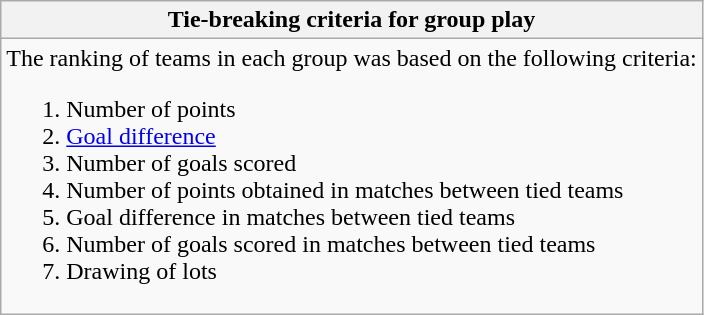<table class="wikitable collapsible collapsed">
<tr>
<th>Tie-breaking criteria for group play</th>
</tr>
<tr>
<td>The ranking of teams in each group was based on the following criteria:<br><ol><li>Number of points</li><li><a href='#'>Goal difference</a></li><li>Number of goals scored</li><li>Number of points obtained in matches between tied teams</li><li>Goal difference in matches between tied teams</li><li>Number of goals scored in matches between tied teams</li><li>Drawing of lots</li></ol></td>
</tr>
</table>
